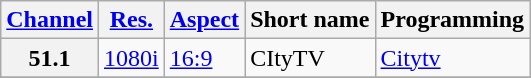<table class="wikitable">
<tr>
<th scope = "col"><a href='#'>Channel</a></th>
<th scope = "col"><a href='#'>Res.</a></th>
<th scope = "col"><a href='#'>Aspect</a></th>
<th scope = "col">Short name</th>
<th scope = "col">Programming</th>
</tr>
<tr>
<th scope = "col">51.1</th>
<td><a href='#'>1080i</a></td>
<td><a href='#'>16:9</a></td>
<td>CItyTV</td>
<td><a href='#'>Citytv</a></td>
</tr>
<tr>
</tr>
</table>
